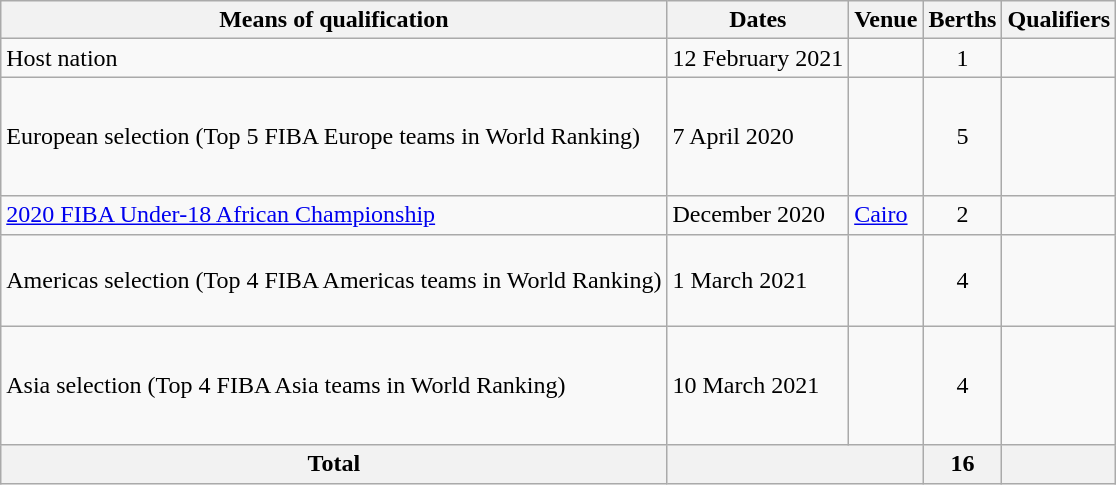<table class="wikitable">
<tr>
<th>Means of qualification</th>
<th>Dates</th>
<th>Venue</th>
<th>Berths</th>
<th>Qualifiers</th>
</tr>
<tr>
<td>Host nation</td>
<td>12 February 2021</td>
<td></td>
<td style="text-align:center;">1</td>
<td></td>
</tr>
<tr>
<td>European selection (Top 5 FIBA Europe teams in World Ranking)</td>
<td>7 April 2020</td>
<td></td>
<td style="text-align:center;">5</td>
<td><br><br><br><br></td>
</tr>
<tr>
<td><a href='#'>2020 FIBA Under-18 African Championship</a></td>
<td>December 2020</td>
<td><a href='#'>Cairo</a></td>
<td style="text-align:center;">2</td>
<td><br></td>
</tr>
<tr>
<td>Americas selection (Top 4 FIBA Americas teams in World Ranking)</td>
<td>1 March 2021</td>
<td></td>
<td style="text-align:center;">4</td>
<td><br><br><br></td>
</tr>
<tr>
<td>Asia selection (Top 4 FIBA Asia teams in World Ranking)</td>
<td>10 March 2021</td>
<td></td>
<td style="text-align:center;">4</td>
<td><br><s></s><br><br><br></td>
</tr>
<tr>
<th>Total</th>
<th colspan="2"></th>
<th>16</th>
<th></th>
</tr>
</table>
